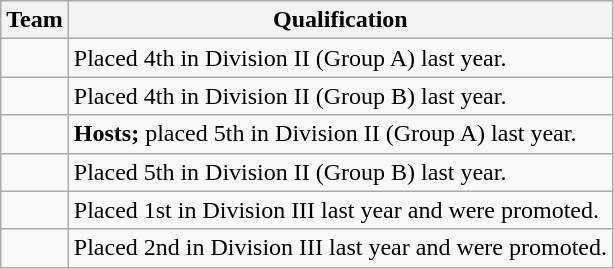<table class="wikitable">
<tr>
<th>Team</th>
<th>Qualification</th>
</tr>
<tr>
<td></td>
<td>Placed 4th in Division II (Group A) last year.</td>
</tr>
<tr>
<td></td>
<td>Placed 4th in Division II (Group B) last year.</td>
</tr>
<tr>
<td></td>
<td><strong>Hosts;</strong> placed 5th in Division II (Group A) last year.</td>
</tr>
<tr>
<td></td>
<td>Placed 5th in Division II (Group B) last year.</td>
</tr>
<tr>
<td></td>
<td>Placed 1st in Division III last year and were promoted.</td>
</tr>
<tr>
<td></td>
<td>Placed 2nd in Division III last year and were promoted.</td>
</tr>
</table>
